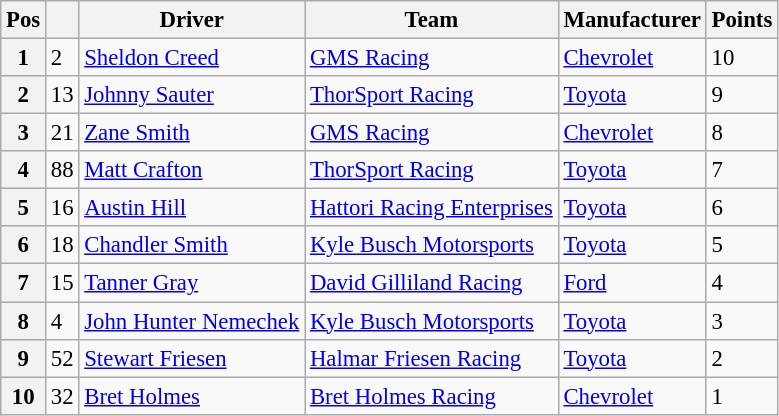<table class="wikitable" style="font-size:95%">
<tr>
<th>Pos</th>
<th></th>
<th>Driver</th>
<th>Team</th>
<th>Manufacturer</th>
<th>Points</th>
</tr>
<tr>
<th>1</th>
<td>2</td>
<td><a href='#'>Sheldon Creed</a></td>
<td><a href='#'>GMS Racing</a></td>
<td><a href='#'>Chevrolet</a></td>
<td>10</td>
</tr>
<tr>
<th>2</th>
<td>13</td>
<td><a href='#'>Johnny Sauter</a></td>
<td><a href='#'>ThorSport Racing</a></td>
<td><a href='#'>Toyota</a></td>
<td>9</td>
</tr>
<tr>
<th>3</th>
<td>21</td>
<td><a href='#'>Zane Smith</a></td>
<td><a href='#'>GMS Racing</a></td>
<td><a href='#'>Chevrolet</a></td>
<td>8</td>
</tr>
<tr>
<th>4</th>
<td>88</td>
<td><a href='#'>Matt Crafton</a></td>
<td><a href='#'>ThorSport Racing</a></td>
<td><a href='#'>Toyota</a></td>
<td>7</td>
</tr>
<tr>
<th>5</th>
<td>16</td>
<td><a href='#'>Austin Hill</a></td>
<td><a href='#'>Hattori Racing Enterprises</a></td>
<td><a href='#'>Toyota</a></td>
<td>6</td>
</tr>
<tr>
<th>6</th>
<td>18</td>
<td><a href='#'>Chandler Smith</a></td>
<td><a href='#'>Kyle Busch Motorsports</a></td>
<td><a href='#'>Toyota</a></td>
<td>5</td>
</tr>
<tr>
<th>7</th>
<td>15</td>
<td><a href='#'>Tanner Gray</a></td>
<td><a href='#'>David Gilliland Racing</a></td>
<td><a href='#'>Ford</a></td>
<td>4</td>
</tr>
<tr>
<th>8</th>
<td>4</td>
<td><a href='#'>John Hunter Nemechek</a></td>
<td><a href='#'>Kyle Busch Motorsports</a></td>
<td><a href='#'>Toyota</a></td>
<td>3</td>
</tr>
<tr>
<th>9</th>
<td>52</td>
<td><a href='#'>Stewart Friesen</a></td>
<td><a href='#'>Halmar Friesen Racing</a></td>
<td><a href='#'>Toyota</a></td>
<td>2</td>
</tr>
<tr>
<th>10</th>
<td>32</td>
<td><a href='#'>Bret Holmes</a></td>
<td><a href='#'>Bret Holmes Racing</a></td>
<td><a href='#'>Chevrolet</a></td>
<td>1</td>
</tr>
</table>
